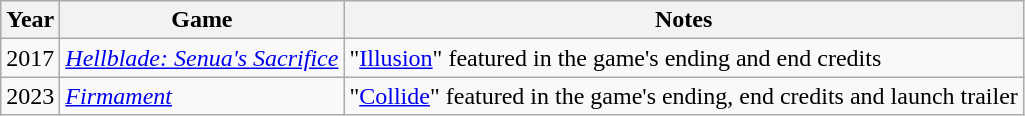<table class = "wikitable">
<tr>
<th>Year</th>
<th>Game</th>
<th>Notes</th>
</tr>
<tr>
<td>2017</td>
<td><em><a href='#'>Hellblade: Senua's Sacrifice</a></em></td>
<td>"<a href='#'>Illusion</a>" featured in the game's ending and end credits</td>
</tr>
<tr>
<td>2023</td>
<td><em><a href='#'>Firmament</a></em></td>
<td>"<a href='#'>Collide</a>" featured in the game's ending, end credits and launch trailer</td>
</tr>
</table>
